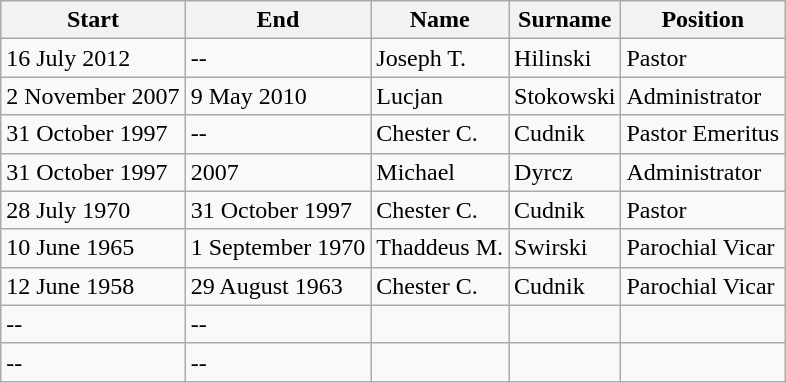<table class="wikitable sortable" border="1">
<tr>
<th data-sort-type="date">Start</th>
<th data-sort-type="date">End</th>
<th>Name</th>
<th>Surname</th>
<th>Position</th>
</tr>
<tr>
<td>16 July 2012</td>
<td>--</td>
<td>Joseph T.</td>
<td>Hilinski</td>
<td>Pastor</td>
</tr>
<tr>
<td>2 November 2007</td>
<td>9 May 2010</td>
<td>Lucjan</td>
<td>Stokowski</td>
<td>Administrator</td>
</tr>
<tr>
<td>31 October 1997</td>
<td>--</td>
<td>Chester C.</td>
<td>Cudnik</td>
<td>Pastor Emeritus</td>
</tr>
<tr>
<td>31 October 1997</td>
<td>2007</td>
<td>Michael</td>
<td>Dyrcz</td>
<td>Administrator</td>
</tr>
<tr>
<td>28 July 1970</td>
<td>31 October 1997</td>
<td>Chester C.</td>
<td>Cudnik</td>
<td>Pastor</td>
</tr>
<tr>
<td>10 June 1965</td>
<td>1 September 1970</td>
<td>Thaddeus M.</td>
<td>Swirski</td>
<td>Parochial Vicar</td>
</tr>
<tr>
<td>12 June 1958</td>
<td>29 August 1963</td>
<td>Chester C.</td>
<td>Cudnik</td>
<td>Parochial Vicar</td>
</tr>
<tr>
<td>--</td>
<td>--</td>
<td></td>
<td></td>
<td></td>
</tr>
<tr>
<td>--</td>
<td>--</td>
<td></td>
<td></td>
<td></td>
</tr>
</table>
